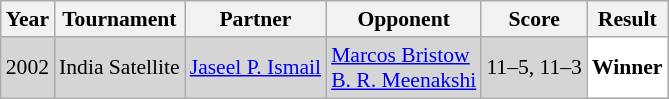<table class="sortable wikitable" style="font-size:90%;">
<tr>
<th>Year</th>
<th>Tournament</th>
<th>Partner</th>
<th>Opponent</th>
<th>Score</th>
<th>Result</th>
</tr>
<tr style="background:#D5D5D5">
<td align="center">2002</td>
<td align="left">India Satellite</td>
<td align="left"> <a href='#'>Jaseel P. Ismail</a></td>
<td align="left"> <a href='#'>Marcos Bristow</a> <br>  <a href='#'>B. R. Meenakshi</a></td>
<td align="left">11–5, 11–3</td>
<td style="text-align:left; background:white"> <strong>Winner</strong></td>
</tr>
</table>
